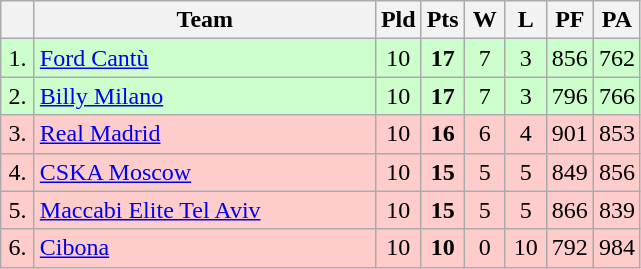<table class="wikitable" style="text-align:center">
<tr>
<th width=15></th>
<th width=220>Team</th>
<th width=20>Pld</th>
<th width=20>Pts</th>
<th width=20>W</th>
<th width=20>L</th>
<th width=20>PF</th>
<th width=20>PA</th>
</tr>
<tr style="background: #ccffcc;">
<td>1.</td>
<td align=left> <a href='#'>Ford Cantù</a></td>
<td>10</td>
<td><strong>17</strong></td>
<td>7</td>
<td>3</td>
<td>856</td>
<td>762</td>
</tr>
<tr style="background: #ccffcc;">
<td>2.</td>
<td align=left> <a href='#'>Billy Milano</a></td>
<td>10</td>
<td><strong>17</strong></td>
<td>7</td>
<td>3</td>
<td>796</td>
<td>766</td>
</tr>
<tr style="background: #ffcccc;">
<td>3.</td>
<td align=left> <a href='#'>Real Madrid</a></td>
<td>10</td>
<td><strong>16</strong></td>
<td>6</td>
<td>4</td>
<td>901</td>
<td>853</td>
</tr>
<tr style="background: #ffcccc;">
<td>4.</td>
<td align=left> <a href='#'>CSKA Moscow</a></td>
<td>10</td>
<td><strong>15</strong></td>
<td>5</td>
<td>5</td>
<td>849</td>
<td>856</td>
</tr>
<tr style="background: #ffcccc;">
<td>5.</td>
<td align=left> <a href='#'>Maccabi Elite Tel Aviv</a></td>
<td>10</td>
<td><strong>15</strong></td>
<td>5</td>
<td>5</td>
<td>866</td>
<td>839</td>
</tr>
<tr style="background: #ffcccc;">
<td>6.</td>
<td align=left> <a href='#'>Cibona</a></td>
<td>10</td>
<td><strong>10</strong></td>
<td>0</td>
<td>10</td>
<td>792</td>
<td>984</td>
</tr>
</table>
